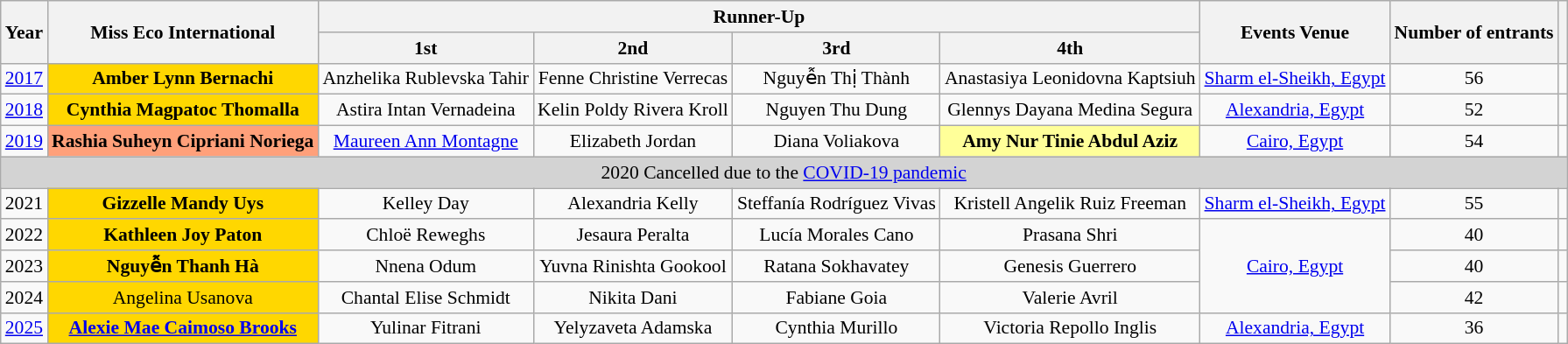<table class="wikitable" style="font-size: 90%; text-align:center">
<tr>
<th rowspan="2">Year</th>
<th rowspan="2">Miss Eco International</th>
<th colspan="4">Runner-Up</th>
<th rowspan="2">Events Venue</th>
<th rowspan="2">Number of entrants</th>
<th rowspan="2"></th>
</tr>
<tr>
<th>1st</th>
<th>2nd</th>
<th>3rd</th>
<th>4th</th>
</tr>
<tr>
<td><a href='#'>2017</a></td>
<td style="background: gold;"> <strong>Amber Lynn Bernachi</strong></td>
<td> Anzhelika Rublevska Tahir</td>
<td> Fenne Christine Verrecas</td>
<td> Nguyễn Thị Thành</td>
<td> Anastasiya Leonidovna Kaptsiuh</td>
<td><a href='#'>Sharm el-Sheikh, Egypt</a></td>
<td>56</td>
<td></td>
</tr>
<tr>
<td><a href='#'>2018</a></td>
<td style="background: gold;"> <strong>Cynthia Magpatoc Thomalla</strong></td>
<td> Astira Intan Vernadeina</td>
<td> Kelin Poldy Rivera Kroll</td>
<td> Nguyen Thu Dung</td>
<td> Glennys Dayana Medina Segura</td>
<td><a href='#'>Alexandria, Egypt</a></td>
<td>52</td>
<td></td>
</tr>
<tr>
<td><a href='#'>2019</a></td>
<td style="background:#FFA07A"> <strong>Rashia Suheyn Cipriani Noriega</strong></td>
<td> <a href='#'>Maureen Ann Montagne</a></td>
<td> Elizabeth Jordan</td>
<td> Diana Voliakova</td>
<td style="background-color:#FFFF99;"> <strong>Amy Nur Tinie Abdul Aziz</strong></td>
<td><a href='#'>Cairo, Egypt</a></td>
<td>54</td>
<td></td>
</tr>
<tr>
<td style="background: lightgray;" colspan="9">2020 Cancelled due to the <a href='#'>COVID-19 pandemic</a></td>
</tr>
<tr>
<td>2021</td>
<td style="background: gold;"> <strong>Gizzelle Mandy Uys</strong></td>
<td> Kelley Day</td>
<td> Alexandria Kelly</td>
<td> Steffanía Rodríguez Vivas</td>
<td> Kristell Angelik Ruiz Freeman</td>
<td><a href='#'>Sharm el-Sheikh, Egypt</a></td>
<td>55</td>
<td></td>
</tr>
<tr>
<td>2022</td>
<td style="background: gold;"> <strong>Kathleen Joy Paton</strong></td>
<td> Chloë Reweghs</td>
<td> Jesaura Peralta</td>
<td> Lucía Morales Cano</td>
<td> Prasana Shri</td>
<td rowspan="3"><a href='#'>Cairo, Egypt</a></td>
<td>40</td>
<td></td>
</tr>
<tr>
<td>2023</td>
<td style="background: gold;"> <strong>Nguyễn Thanh Hà</strong></td>
<td> Nnena Odum</td>
<td> Yuvna Rinishta Gookool</td>
<td> Ratana Sokhavatey</td>
<td> Genesis Guerrero</td>
<td>40</td>
<td></td>
</tr>
<tr>
<td>2024</td>
<td style="background: gold;"> Angelina Usanova</td>
<td> Chantal Elise Schmidt</td>
<td> Nikita Dani</td>
<td> Fabiane Goia</td>
<td> Valerie Avril</td>
<td>42</td>
<td></td>
</tr>
<tr>
<td><a href='#'>2025</a></td>
<td style="background: gold;"> <a href='#'><strong>Alexie Mae Caimoso Brooks</strong></a></td>
<td> Yulinar Fitrani</td>
<td> Yelyzaveta Adamska</td>
<td> Cynthia Murillo</td>
<td> Victoria Repollo Inglis</td>
<td><a href='#'>Alexandria, Egypt</a></td>
<td>36</td>
<td></td>
</tr>
</table>
